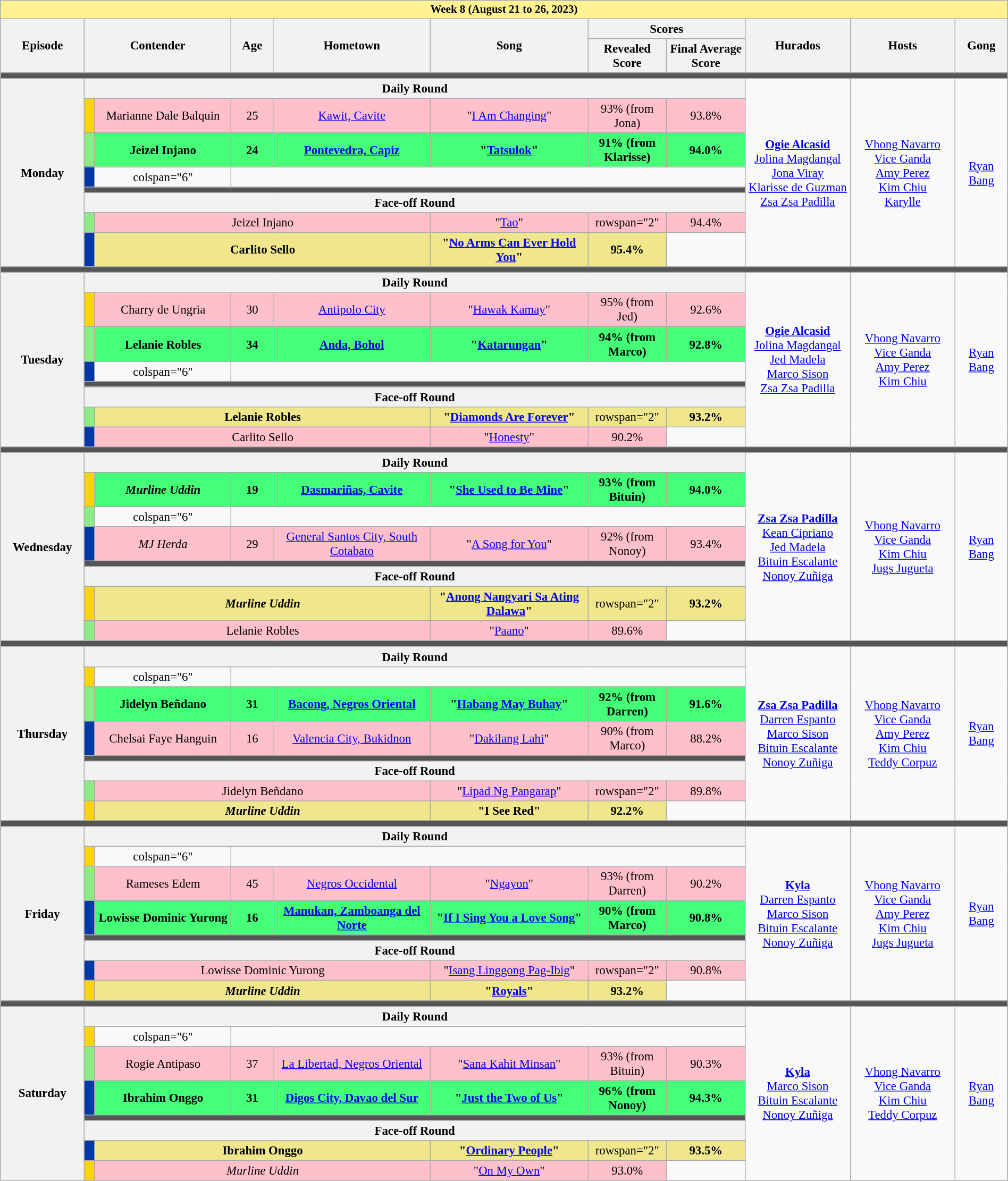<table class="wikitable mw-collapsible mw-collapsed" style="width:100%; text-align:center; font-size:95%;">
<tr>
<th colspan="11" style="background-color:#fff291;font-size:14px">Week 8 (August 21 to 26, 2023)</th>
</tr>
<tr>
<th rowspan="2" width="8%">Episode</th>
<th colspan="2" rowspan="2" width="14%">Contender</th>
<th rowspan="2" width="04%">Age</th>
<th rowspan="2" width="15%">Hometown</th>
<th rowspan="2" width="15%">Song</th>
<th colspan="2">Scores</th>
<th rowspan="2" width="10%">Hurados</th>
<th rowspan="2" width="10%">Hosts</th>
<th rowspan="2" width="05%">Gong</th>
</tr>
<tr>
<th width="7.5%">Revealed Score</th>
<th width="7.5%">Final Average Score</th>
</tr>
<tr>
<td colspan="11" style="background:#555;"></td>
</tr>
<tr>
<th rowspan="8">Monday<br></th>
<th colspan="7">Daily Round</th>
<td rowspan="8"><strong><a href='#'>Ogie Alcasid</a></strong><br><a href='#'>Jolina Magdangal</a><br><a href='#'>Jona Viray</a><br><a href='#'>Klarisse de Guzman</a><br><a href='#'>Zsa Zsa Padilla</a></td>
<td rowspan="8"><a href='#'>Vhong Navarro</a><br><a href='#'>Vice Ganda</a><br><a href='#'>Amy Perez</a><br><a href='#'>Kim Chiu</a><br><a href='#'>Karylle</a></td>
<td rowspan="8"><a href='#'>Ryan Bang</a></td>
</tr>
<tr style="background:pink" |>
<td style="background:#FCD116" width="01%"></td>
<td>Marianne Dale Balquin</td>
<td>25</td>
<td><a href='#'>Kawit, Cavite</a></td>
<td>"<a href='#'>I Am Changing</a>"</td>
<td>93% (from Jona)</td>
<td>93.8%</td>
</tr>
<tr style="background:#44ff77" |>
<td style="background:#8deb87"></td>
<td><strong>Jeizel Injano</strong></td>
<td><strong>24</strong></td>
<td><strong><a href='#'>Pontevedra, Capiz</a></strong></td>
<td><strong>"<a href='#'>Tatsulok</a>"</strong></td>
<td><strong>91% (from Klarisse)</strong></td>
<td><strong>94.0%</strong></td>
</tr>
<tr>
<td style="background:#0038A8"></td>
<td>colspan="6" </td>
</tr>
<tr>
<td colspan="7" style="background:#555;"></td>
</tr>
<tr>
<th colspan="7">Face-off Round</th>
</tr>
<tr style="background:pink" |>
<td style="background:#8deb87"></td>
<td colspan="3">Jeizel Injano</td>
<td>"<a href='#'>Tao</a>"</td>
<td>rowspan="2" </td>
<td>94.4%</td>
</tr>
<tr style="background:khaki" |>
<td style="background:#0038A8"></td>
<td colspan="3"><strong>Carlito Sello</strong></td>
<td><strong>"<a href='#'>No Arms Can Ever Hold You</a>"</strong></td>
<td><strong>95.4%</strong></td>
</tr>
<tr>
<td colspan="11" style="background:#555;"></td>
</tr>
<tr>
<th rowspan="8">Tuesday<br></th>
<th colspan="7">Daily Round</th>
<td rowspan="8"><strong><a href='#'>Ogie Alcasid</a></strong><br><a href='#'>Jolina Magdangal</a><br><a href='#'>Jed Madela</a><br><a href='#'>Marco Sison</a><br><a href='#'>Zsa Zsa Padilla</a></td>
<td rowspan="8"><a href='#'>Vhong Navarro</a><br><a href='#'>Vice Ganda</a><br><a href='#'>Amy Perez</a><br><a href='#'>Kim Chiu</a></td>
<td rowspan="8"><a href='#'>Ryan Bang</a></td>
</tr>
<tr style="background:pink" |>
<td style="background:#FCD116"></td>
<td>Charry de Ungria</td>
<td>30</td>
<td><a href='#'>Antipolo City</a></td>
<td>"<a href='#'>Hawak Kamay</a>"</td>
<td>95% (from Jed)</td>
<td>92.6%</td>
</tr>
<tr style="background:#44ff77" |>
<td style="background:#8deb87"></td>
<td><strong>Lelanie Robles</strong></td>
<td><strong>34</strong></td>
<td><strong><a href='#'>Anda, Bohol</a></strong></td>
<td><strong>"<a href='#'>Katarungan</a>"</strong></td>
<td><strong>94% (from Marco)</strong></td>
<td><strong>92.8%</strong></td>
</tr>
<tr>
<td style="background:#0038A8"></td>
<td>colspan="6" </td>
</tr>
<tr>
<td colspan="7" style="background:#555;"></td>
</tr>
<tr>
<th colspan="7">Face-off Round</th>
</tr>
<tr style="background:khaki" |>
<td style="background:#8deb87"></td>
<td colspan="3"><strong>Lelanie Robles</strong></td>
<td><strong>"<a href='#'>Diamonds Are Forever</a>"</strong></td>
<td>rowspan="2" </td>
<td><strong>93.2%</strong></td>
</tr>
<tr style="background:pink" |>
<td style="background:#0038A8"></td>
<td colspan="3">Carlito Sello</td>
<td>"<a href='#'>Honesty</a>"</td>
<td>90.2%</td>
</tr>
<tr>
<td colspan="11" style="background:#555;"></td>
</tr>
<tr>
<th rowspan="8">Wednesday<br></th>
<th colspan="7">Daily Round</th>
<td rowspan="8"><strong><a href='#'>Zsa Zsa Padilla</a></strong><br><a href='#'>Kean Cipriano</a><br><a href='#'>Jed Madela</a><br><a href='#'>Bituin Escalante</a><br><a href='#'>Nonoy Zuñiga</a></td>
<td rowspan="8"><a href='#'>Vhong Navarro</a><br><a href='#'>Vice Ganda</a><br><a href='#'>Kim Chiu</a><br><a href='#'>Jugs Jugueta</a></td>
<td rowspan="8"><a href='#'>Ryan Bang</a></td>
</tr>
<tr style="background:#44ff77" |>
<td style="background:#FCD116"></td>
<td><strong><em>Murline Uddin</em></strong></td>
<td><strong>19</strong></td>
<td><strong><a href='#'>Dasmariñas, Cavite</a></strong></td>
<td><strong>"<a href='#'>She Used to Be Mine</a>"</strong></td>
<td><strong>93% (from Bituin)</strong></td>
<td><strong>94.0%</strong></td>
</tr>
<tr>
<td style="background:#8deb87"></td>
<td>colspan="6" </td>
</tr>
<tr style="background:pink" |>
<td style="background:#0038A8"></td>
<td><em>MJ Herda</em></td>
<td>29</td>
<td><a href='#'>General Santos City, South Cotabato</a></td>
<td>"<a href='#'>A Song for You</a>"</td>
<td>92% (from Nonoy)</td>
<td>93.4%</td>
</tr>
<tr>
<td colspan="7" style="background:#555;"></td>
</tr>
<tr>
<th colspan="7">Face-off Round</th>
</tr>
<tr style="background:khaki" |>
<td style="background:#FCD116"></td>
<td colspan="3"><strong><em>Murline Uddin</em></strong></td>
<td><strong>"<a href='#'>Anong Nangyari Sa Ating Dalawa</a>"</strong></td>
<td>rowspan="2" </td>
<td><strong>93.2%</strong></td>
</tr>
<tr style="background:pink" |>
<td style="background:#8deb87"></td>
<td colspan="3">Lelanie Robles</td>
<td>"<a href='#'>Paano</a>"</td>
<td>89.6%</td>
</tr>
<tr>
<td colspan="11" style="background:#555;"></td>
</tr>
<tr>
<th rowspan="8">Thursday<br></th>
<th colspan="7">Daily Round</th>
<td rowspan="8"><strong><a href='#'>Zsa Zsa Padilla</a></strong><br><a href='#'>Darren Espanto</a><br><a href='#'>Marco Sison</a><br><a href='#'>Bituin Escalante</a><br><a href='#'>Nonoy Zuñiga</a></td>
<td rowspan="8"><a href='#'>Vhong Navarro</a><br><a href='#'>Vice Ganda</a><br><a href='#'>Amy Perez</a><br><a href='#'>Kim Chiu</a><br><a href='#'>Teddy Corpuz</a></td>
<td rowspan="8"><a href='#'>Ryan Bang</a></td>
</tr>
<tr>
<td style="background:#FCD116"></td>
<td>colspan="6" </td>
</tr>
<tr style="background:#44ff77" |>
<td style="background:#8deb87"></td>
<td><strong>Jidelyn Beñdano</strong></td>
<td><strong>31</strong></td>
<td><strong><a href='#'>Bacong, Negros Oriental</a></strong></td>
<td><strong>"<a href='#'>Habang May Buhay</a>"</strong></td>
<td><strong>92% (from Darren)</strong></td>
<td><strong>91.6%</strong></td>
</tr>
<tr style="background:pink" |>
<td style="background:#0038A8"></td>
<td>Chelsai Faye Hanguin</td>
<td>16</td>
<td><a href='#'>Valencia City, Bukidnon</a></td>
<td>"<a href='#'>Dakilang Lahi</a>"</td>
<td>90% (from Marco)</td>
<td>88.2%</td>
</tr>
<tr>
<td colspan="7" style="background:#555;"></td>
</tr>
<tr>
<th colspan="7">Face-off Round</th>
</tr>
<tr style="background:pink" |>
<td style="background:#8deb87"></td>
<td colspan="3">Jidelyn Beñdano</td>
<td>"<a href='#'>Lipad Ng Pangarap</a>"</td>
<td>rowspan="2" </td>
<td>89.8%</td>
</tr>
<tr style="background:khaki" |>
<td style="background:#FCD116"></td>
<td colspan="3"><strong><em>Murline Uddin</em></strong></td>
<td><strong>"I See Red"</strong></td>
<td><strong>92.2%</strong></td>
</tr>
<tr>
<td colspan="11" style="background:#555;"></td>
</tr>
<tr>
<th rowspan="8">Friday<br></th>
<th colspan="7">Daily Round</th>
<td rowspan="8"><strong><a href='#'>Kyla</a></strong><br><a href='#'>Darren Espanto</a><br><a href='#'>Marco Sison</a><br><a href='#'>Bituin Escalante</a><br><a href='#'>Nonoy Zuñiga</a></td>
<td rowspan="8"><a href='#'>Vhong Navarro</a><br><a href='#'>Vice Ganda</a><br><a href='#'>Amy Perez</a><br><a href='#'>Kim Chiu</a><br><a href='#'>Jugs Jugueta</a></td>
<td rowspan="8"><a href='#'>Ryan Bang</a></td>
</tr>
<tr>
<td style="background:#FCD116"></td>
<td>colspan="6" </td>
</tr>
<tr style="background:pink" |>
<td style="background:#8deb87"></td>
<td>Rameses Edem</td>
<td>45</td>
<td><a href='#'>Negros Occidental</a></td>
<td>"<a href='#'>Ngayon</a>"</td>
<td>93% (from Darren)</td>
<td>90.2%</td>
</tr>
<tr style="background:#44ff77" |>
<td style="background:#0038A8"></td>
<td><strong>Lowisse Dominic Yurong</strong></td>
<td><strong>16</strong></td>
<td><strong><a href='#'>Manukan, Zamboanga del Norte</a></strong></td>
<td><strong>"<a href='#'>If I Sing You a Love Song</a>"</strong></td>
<td><strong>90% (from Marco)</strong></td>
<td><strong>90.8%</strong></td>
</tr>
<tr>
<td colspan="7" style="background:#555;"></td>
</tr>
<tr>
<th colspan="7">Face-off Round</th>
</tr>
<tr style="background:pink" |>
<td style="background:#0038A8"></td>
<td colspan="3">Lowisse Dominic Yurong</td>
<td>"<a href='#'>Isang Linggong Pag-Ibig</a>"</td>
<td>rowspan="2" </td>
<td>90.8%</td>
</tr>
<tr style="background:khaki" |>
<td style="background:#FCD116"></td>
<td colspan="3"><strong><em>Murline Uddin</em></strong></td>
<td><strong>"<a href='#'>Royals</a>"</strong></td>
<td><strong>93.2%</strong></td>
</tr>
<tr>
<td colspan="11" style="background:#555;"></td>
</tr>
<tr>
<th rowspan="8">Saturday <br></th>
<th colspan="7">Daily Round</th>
<td rowspan="8"><strong><a href='#'>Kyla</a></strong><br><a href='#'>Marco Sison</a><br><a href='#'>Bituin Escalante</a><br><a href='#'>Nonoy Zuñiga</a></td>
<td rowspan="8"><a href='#'>Vhong Navarro</a><br><a href='#'>Vice Ganda</a><br><a href='#'>Kim Chiu</a><br><a href='#'>Teddy Corpuz</a></td>
<td rowspan="8"><a href='#'>Ryan Bang</a></td>
</tr>
<tr>
<td style="background:#FCD116"></td>
<td>colspan="6" </td>
</tr>
<tr style="background:pink" |>
<td style="background:#8deb87"></td>
<td>Rogie Antipaso</td>
<td>37</td>
<td><a href='#'>La Libertad, Negros Oriental</a></td>
<td>"<a href='#'>Sana Kahit Minsan</a>"</td>
<td>93% (from Bituin)</td>
<td>90.3%</td>
</tr>
<tr style="background:#44ff77" |>
<td style="background:#0038A8"></td>
<td><strong>Ibrahim Onggo</strong></td>
<td><strong>31</strong></td>
<td><strong><a href='#'>Digos City, Davao del Sur</a></strong></td>
<td><strong>"<a href='#'>Just the Two of Us</a>"</strong></td>
<td><strong>96% (from Nonoy)</strong></td>
<td><strong>94.3%</strong></td>
</tr>
<tr>
<td colspan="7" style="background:#555;"></td>
</tr>
<tr>
<th colspan="7">Face-off Round</th>
</tr>
<tr style="background:khaki" |>
<td style="background:#0038A8"></td>
<td colspan="3"><strong>Ibrahim Onggo</strong></td>
<td><strong>"<a href='#'>Ordinary People</a>"</strong></td>
<td>rowspan="2" </td>
<td><strong>93.5%</strong></td>
</tr>
<tr style="background:pink" |>
<td style="background:#FCD116"></td>
<td colspan="3"><em>Murline Uddin</em></td>
<td>"<a href='#'>On My Own</a>"</td>
<td>93.0%</td>
</tr>
</table>
